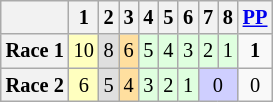<table class="wikitable" style="font-size: 85%;">
<tr>
<th></th>
<th>1</th>
<th>2</th>
<th>3</th>
<th>4</th>
<th>5</th>
<th>6</th>
<th>7</th>
<th>8</th>
<th><a href='#'>PP</a></th>
</tr>
<tr align="center">
<th>Race 1</th>
<td style="background:#FFFFBF;">10</td>
<td style="background:#DFDFDF;">8</td>
<td style="background:#FFDF9F;">6</td>
<td style="background:#DFFFDF;">5</td>
<td style="background:#DFFFDF;">4</td>
<td style="background:#DFFFDF;">3</td>
<td style="background:#DFFFDF;">2</td>
<td style="background:#DFFFDF;">1</td>
<td><strong>1</strong></td>
</tr>
<tr align="center">
<th>Race 2</th>
<td style="background:#FFFFBF;">6</td>
<td style="background:#DFDFDF;">5</td>
<td style="background:#FFDF9F;">4</td>
<td style="background:#DFFFDF;">3</td>
<td style="background:#DFFFDF;">2</td>
<td style="background:#DFFFDF;">1</td>
<td colspan=2 style="background:#CFCFFF;">0</td>
<td>0</td>
</tr>
</table>
